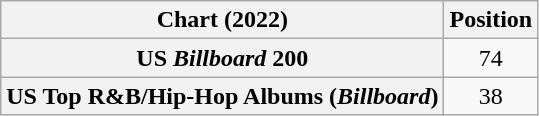<table class="wikitable sortable plainrowheaders" style="text-align:center">
<tr>
<th scope="col">Chart (2022)</th>
<th scope="col">Position</th>
</tr>
<tr>
<th scope="row">US <em>Billboard</em> 200</th>
<td>74</td>
</tr>
<tr>
<th scope="row">US Top R&B/Hip-Hop Albums (<em>Billboard</em>)</th>
<td>38</td>
</tr>
</table>
